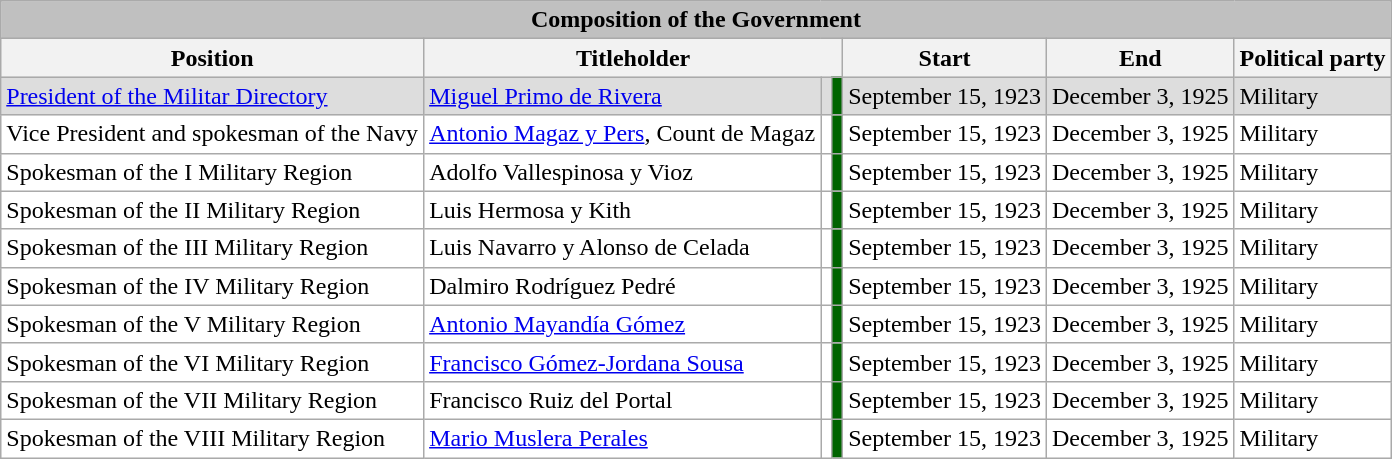<table class="wikitable">
<tr>
<th colspan="7" style="background:#C0C0C0; color:#000000"><strong>Composition of the Government</strong></th>
</tr>
<tr>
<th>Position</th>
<th colspan="3">Titleholder</th>
<th>Start</th>
<th>End</th>
<th>Political party</th>
</tr>
<tr bgcolor="#DDDDDD">
<td><a href='#'>President of the Militar Directory</a></td>
<td><a href='#'>Miguel Primo de Rivera</a></td>
<td></td>
<td style="background:#006400"></td>
<td>September 15, 1923</td>
<td>December 3, 1925</td>
<td>Military</td>
</tr>
<tr bgcolor="#FFFFFF">
<td>Vice President and spokesman of the Navy</td>
<td><a href='#'>Antonio Magaz y Pers</a>, Count de Magaz</td>
<td></td>
<td style="background:#006400"></td>
<td>September 15, 1923</td>
<td>December 3, 1925</td>
<td>Military</td>
</tr>
<tr bgcolor="#FFFFFF">
<td>Spokesman of the I Military Region</td>
<td>Adolfo Vallespinosa y Vioz</td>
<td></td>
<td style="background:#006400"></td>
<td>September 15, 1923</td>
<td>December 3, 1925</td>
<td>Military</td>
</tr>
<tr bgcolor="#FFFFFF">
<td>Spokesman of the II Military Region</td>
<td>Luis Hermosa y Kith</td>
<td></td>
<td style="background:#006400"></td>
<td>September 15, 1923</td>
<td>December 3, 1925</td>
<td>Military</td>
</tr>
<tr bgcolor="#FFFFFF">
<td>Spokesman of the III Military Region</td>
<td>Luis Navarro y Alonso de Celada</td>
<td></td>
<td style="background:#006400"></td>
<td>September 15, 1923</td>
<td>December 3, 1925</td>
<td>Military</td>
</tr>
<tr bgcolor="#FFFFFF">
<td>Spokesman of the IV Military Region</td>
<td>Dalmiro Rodríguez Pedré</td>
<td></td>
<td style="background:#006400"></td>
<td>September 15, 1923</td>
<td>December 3, 1925</td>
<td>Military</td>
</tr>
<tr bgcolor="#FFFFFF">
<td>Spokesman of the V Military Region</td>
<td><a href='#'>Antonio Mayandía Gómez</a></td>
<td></td>
<td style="background:#006400"></td>
<td>September 15, 1923</td>
<td>December 3, 1925</td>
<td>Military</td>
</tr>
<tr bgcolor="#FFFFFF">
<td>Spokesman of the VI Military Region</td>
<td><a href='#'>Francisco Gómez-Jordana Sousa</a></td>
<td></td>
<td style="background:#006400"></td>
<td>September 15, 1923</td>
<td>December 3, 1925</td>
<td>Military</td>
</tr>
<tr bgcolor="#FFFFFF">
<td>Spokesman of the VII Military Region</td>
<td>Francisco Ruiz del Portal</td>
<td></td>
<td style="background:#006400"></td>
<td>September 15, 1923</td>
<td>December 3, 1925</td>
<td>Military</td>
</tr>
<tr bgcolor="#FFFFFF">
<td>Spokesman of the VIII Military Region</td>
<td><a href='#'>Mario Muslera Perales</a></td>
<td></td>
<td style="background:#006400"></td>
<td>September 15, 1923</td>
<td>December 3, 1925</td>
<td>Military</td>
</tr>
</table>
